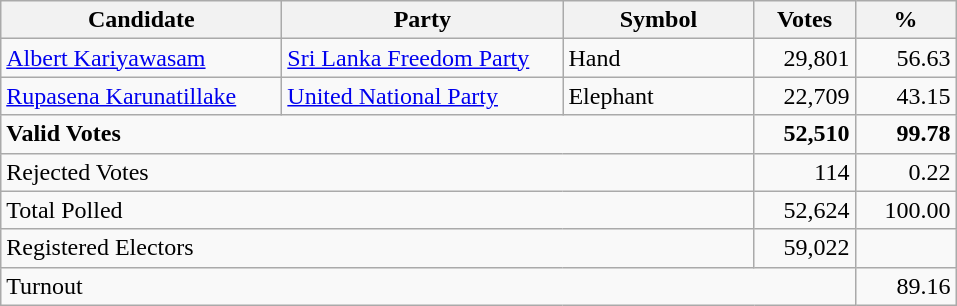<table class="wikitable" border="1" style="text-align:right;">
<tr>
<th align=left width="180">Candidate</th>
<th align=left width="180">Party</th>
<th align=left width="120">Symbol</th>
<th align=left width="60">Votes</th>
<th align=left width="60">%</th>
</tr>
<tr>
<td align=left><a href='#'>Albert Kariyawasam</a></td>
<td align=left><a href='#'>Sri Lanka Freedom Party</a></td>
<td align=left>Hand</td>
<td>29,801</td>
<td>56.63</td>
</tr>
<tr>
<td align=left><a href='#'>Rupasena Karunatillake</a></td>
<td align=left><a href='#'>United National Party</a></td>
<td align=left>Elephant</td>
<td>22,709</td>
<td>43.15</td>
</tr>
<tr>
<td align=left colspan=3><strong>Valid Votes</strong></td>
<td><strong>52,510</strong></td>
<td><strong>99.78</strong></td>
</tr>
<tr>
<td align=left colspan=3>Rejected Votes</td>
<td>114</td>
<td>0.22</td>
</tr>
<tr>
<td align=left colspan=3>Total Polled</td>
<td>52,624</td>
<td>100.00</td>
</tr>
<tr>
<td align=left colspan=3>Registered Electors</td>
<td>59,022</td>
<td></td>
</tr>
<tr>
<td align=left colspan=4>Turnout</td>
<td>89.16</td>
</tr>
</table>
